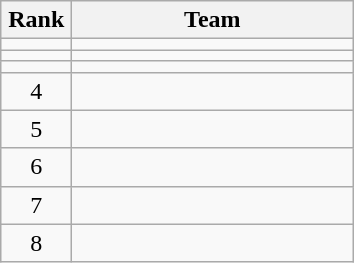<table class="wikitable" style="text-align: center;">
<tr>
<th width=40>Rank</th>
<th width=180>Team</th>
</tr>
<tr>
<td></td>
<td align="left"></td>
</tr>
<tr>
<td></td>
<td align="left"></td>
</tr>
<tr>
<td></td>
<td align="left"></td>
</tr>
<tr>
<td>4</td>
<td align="left"></td>
</tr>
<tr>
<td>5</td>
<td align="left"></td>
</tr>
<tr>
<td>6</td>
<td align="left"></td>
</tr>
<tr>
<td>7</td>
<td align="left"></td>
</tr>
<tr>
<td>8</td>
<td align="left"></td>
</tr>
</table>
